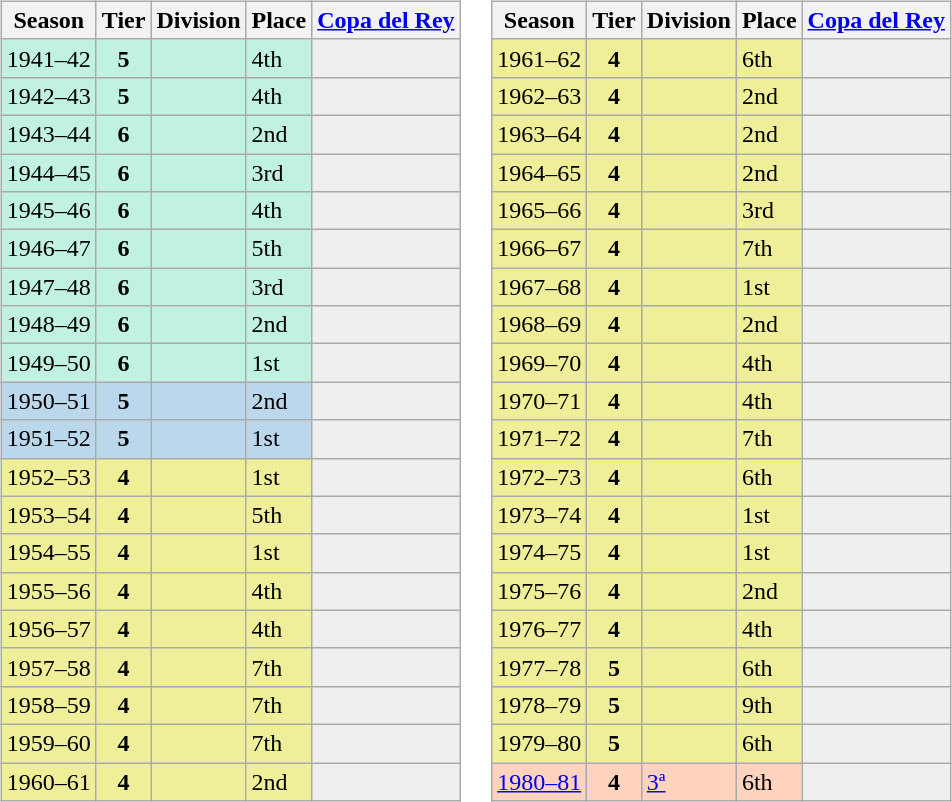<table>
<tr>
<td valign="top" width=0%><br><table class="wikitable">
<tr style="background:#f0f6fa;">
<th>Season</th>
<th>Tier</th>
<th>Division</th>
<th>Place</th>
<th><a href='#'>Copa del Rey</a></th>
</tr>
<tr>
<td style="background:#C0F2DF;">1941–42</td>
<th style="background:#C0F2DF;">5</th>
<td style="background:#C0F2DF;"></td>
<td style="background:#C0F2DF;">4th</td>
<th style="background:#efefef;"></th>
</tr>
<tr>
<td style="background:#C0F2DF;">1942–43</td>
<th style="background:#C0F2DF;">5</th>
<td style="background:#C0F2DF;"></td>
<td style="background:#C0F2DF;">4th</td>
<th style="background:#efefef;"></th>
</tr>
<tr>
<td style="background:#C0F2DF;">1943–44</td>
<th style="background:#C0F2DF;">6</th>
<td style="background:#C0F2DF;"></td>
<td style="background:#C0F2DF;">2nd</td>
<th style="background:#efefef;"></th>
</tr>
<tr>
<td style="background:#C0F2DF;">1944–45</td>
<th style="background:#C0F2DF;">6</th>
<td style="background:#C0F2DF;"></td>
<td style="background:#C0F2DF;">3rd</td>
<th style="background:#efefef;"></th>
</tr>
<tr>
<td style="background:#C0F2DF;">1945–46</td>
<th style="background:#C0F2DF;">6</th>
<td style="background:#C0F2DF;"></td>
<td style="background:#C0F2DF;">4th</td>
<th style="background:#efefef;"></th>
</tr>
<tr>
<td style="background:#C0F2DF;">1946–47</td>
<th style="background:#C0F2DF;">6</th>
<td style="background:#C0F2DF;"></td>
<td style="background:#C0F2DF;">5th</td>
<th style="background:#efefef;"></th>
</tr>
<tr>
<td style="background:#C0F2DF;">1947–48</td>
<th style="background:#C0F2DF;">6</th>
<td style="background:#C0F2DF;"></td>
<td style="background:#C0F2DF;">3rd</td>
<th style="background:#efefef;"></th>
</tr>
<tr>
<td style="background:#C0F2DF;">1948–49</td>
<th style="background:#C0F2DF;">6</th>
<td style="background:#C0F2DF;"></td>
<td style="background:#C0F2DF;">2nd</td>
<th style="background:#efefef;"></th>
</tr>
<tr>
<td style="background:#C0F2DF;">1949–50</td>
<th style="background:#C0F2DF;">6</th>
<td style="background:#C0F2DF;"></td>
<td style="background:#C0F2DF;">1st</td>
<th style="background:#efefef;"></th>
</tr>
<tr>
<td style="background:#BBD7EC;">1950–51</td>
<th style="background:#BBD7EC;">5</th>
<td style="background:#BBD7EC;"></td>
<td style="background:#BBD7EC;">2nd</td>
<th style="background:#efefef;"></th>
</tr>
<tr>
<td style="background:#BBD7EC;">1951–52</td>
<th style="background:#BBD7EC;">5</th>
<td style="background:#BBD7EC;"></td>
<td style="background:#BBD7EC;">1st</td>
<th style="background:#efefef;"></th>
</tr>
<tr>
<td style="background:#EFEF99;">1952–53</td>
<th style="background:#EFEF99;">4</th>
<td style="background:#EFEF99;"></td>
<td style="background:#EFEF99;">1st</td>
<th style="background:#efefef;"></th>
</tr>
<tr>
<td style="background:#EFEF99;">1953–54</td>
<th style="background:#EFEF99;">4</th>
<td style="background:#EFEF99;"></td>
<td style="background:#EFEF99;">5th</td>
<th style="background:#efefef;"></th>
</tr>
<tr>
<td style="background:#EFEF99;">1954–55</td>
<th style="background:#EFEF99;">4</th>
<td style="background:#EFEF99;"></td>
<td style="background:#EFEF99;">1st</td>
<th style="background:#efefef;"></th>
</tr>
<tr>
<td style="background:#EFEF99;">1955–56</td>
<th style="background:#EFEF99;">4</th>
<td style="background:#EFEF99;"></td>
<td style="background:#EFEF99;">4th</td>
<th style="background:#efefef;"></th>
</tr>
<tr>
<td style="background:#EFEF99;">1956–57</td>
<th style="background:#EFEF99;">4</th>
<td style="background:#EFEF99;"></td>
<td style="background:#EFEF99;">4th</td>
<th style="background:#efefef;"></th>
</tr>
<tr>
<td style="background:#EFEF99;">1957–58</td>
<th style="background:#EFEF99;">4</th>
<td style="background:#EFEF99;"></td>
<td style="background:#EFEF99;">7th</td>
<th style="background:#efefef;"></th>
</tr>
<tr>
<td style="background:#EFEF99;">1958–59</td>
<th style="background:#EFEF99;">4</th>
<td style="background:#EFEF99;"></td>
<td style="background:#EFEF99;">7th</td>
<th style="background:#efefef;"></th>
</tr>
<tr>
<td style="background:#EFEF99;">1959–60</td>
<th style="background:#EFEF99;">4</th>
<td style="background:#EFEF99;"></td>
<td style="background:#EFEF99;">7th</td>
<th style="background:#efefef;"></th>
</tr>
<tr>
<td style="background:#EFEF99;">1960–61</td>
<th style="background:#EFEF99;">4</th>
<td style="background:#EFEF99;"></td>
<td style="background:#EFEF99;">2nd</td>
<th style="background:#efefef;"></th>
</tr>
</table>
</td>
<td valign="top" width=0%><br><table class="wikitable">
<tr style="background:#f0f6fa;">
<th>Season</th>
<th>Tier</th>
<th>Division</th>
<th>Place</th>
<th><a href='#'>Copa del Rey</a></th>
</tr>
<tr>
<td style="background:#EFEF99;">1961–62</td>
<th style="background:#EFEF99;">4</th>
<td style="background:#EFEF99;"></td>
<td style="background:#EFEF99;">6th</td>
<th style="background:#efefef;"></th>
</tr>
<tr>
<td style="background:#EFEF99;">1962–63</td>
<th style="background:#EFEF99;">4</th>
<td style="background:#EFEF99;"></td>
<td style="background:#EFEF99;">2nd</td>
<th style="background:#efefef;"></th>
</tr>
<tr>
<td style="background:#EFEF99;">1963–64</td>
<th style="background:#EFEF99;">4</th>
<td style="background:#EFEF99;"></td>
<td style="background:#EFEF99;">2nd</td>
<th style="background:#efefef;"></th>
</tr>
<tr>
<td style="background:#EFEF99;">1964–65</td>
<th style="background:#EFEF99;">4</th>
<td style="background:#EFEF99;"></td>
<td style="background:#EFEF99;">2nd</td>
<th style="background:#efefef;"></th>
</tr>
<tr>
<td style="background:#EFEF99;">1965–66</td>
<th style="background:#EFEF99;">4</th>
<td style="background:#EFEF99;"></td>
<td style="background:#EFEF99;">3rd</td>
<th style="background:#efefef;"></th>
</tr>
<tr>
<td style="background:#EFEF99;">1966–67</td>
<th style="background:#EFEF99;">4</th>
<td style="background:#EFEF99;"></td>
<td style="background:#EFEF99;">7th</td>
<th style="background:#efefef;"></th>
</tr>
<tr>
<td style="background:#EFEF99;">1967–68</td>
<th style="background:#EFEF99;">4</th>
<td style="background:#EFEF99;"></td>
<td style="background:#EFEF99;">1st</td>
<th style="background:#efefef;"></th>
</tr>
<tr>
<td style="background:#EFEF99;">1968–69</td>
<th style="background:#EFEF99;">4</th>
<td style="background:#EFEF99;"></td>
<td style="background:#EFEF99;">2nd</td>
<th style="background:#efefef;"></th>
</tr>
<tr>
<td style="background:#EFEF99;">1969–70</td>
<th style="background:#EFEF99;">4</th>
<td style="background:#EFEF99;"></td>
<td style="background:#EFEF99;">4th</td>
<th style="background:#efefef;"></th>
</tr>
<tr>
<td style="background:#EFEF99;">1970–71</td>
<th style="background:#EFEF99;">4</th>
<td style="background:#EFEF99;"></td>
<td style="background:#EFEF99;">4th</td>
<th style="background:#efefef;"></th>
</tr>
<tr>
<td style="background:#EFEF99;">1971–72</td>
<th style="background:#EFEF99;">4</th>
<td style="background:#EFEF99;"></td>
<td style="background:#EFEF99;">7th</td>
<th style="background:#efefef;"></th>
</tr>
<tr>
<td style="background:#EFEF99;">1972–73</td>
<th style="background:#EFEF99;">4</th>
<td style="background:#EFEF99;"></td>
<td style="background:#EFEF99;">6th</td>
<th style="background:#efefef;"></th>
</tr>
<tr>
<td style="background:#EFEF99;">1973–74</td>
<th style="background:#EFEF99;">4</th>
<td style="background:#EFEF99;"></td>
<td style="background:#EFEF99;">1st</td>
<th style="background:#efefef;"></th>
</tr>
<tr>
<td style="background:#EFEF99;">1974–75</td>
<th style="background:#EFEF99;">4</th>
<td style="background:#EFEF99;"></td>
<td style="background:#EFEF99;">1st</td>
<th style="background:#efefef;"></th>
</tr>
<tr>
<td style="background:#EFEF99;">1975–76</td>
<th style="background:#EFEF99;">4</th>
<td style="background:#EFEF99;"></td>
<td style="background:#EFEF99;">2nd</td>
<th style="background:#efefef;"></th>
</tr>
<tr>
<td style="background:#EFEF99;">1976–77</td>
<th style="background:#EFEF99;">4</th>
<td style="background:#EFEF99;"></td>
<td style="background:#EFEF99;">4th</td>
<th style="background:#efefef;"></th>
</tr>
<tr>
<td style="background:#EFEF99;">1977–78</td>
<th style="background:#EFEF99;">5</th>
<td style="background:#EFEF99;"></td>
<td style="background:#EFEF99;">6th</td>
<th style="background:#efefef;"></th>
</tr>
<tr>
<td style="background:#EFEF99;">1978–79</td>
<th style="background:#EFEF99;">5</th>
<td style="background:#EFEF99;"></td>
<td style="background:#EFEF99;">9th</td>
<th style="background:#efefef;"></th>
</tr>
<tr>
<td style="background:#EFEF99;">1979–80</td>
<th style="background:#EFEF99;">5</th>
<td style="background:#EFEF99;"></td>
<td style="background:#EFEF99;">6th</td>
<th style="background:#efefef;"></th>
</tr>
<tr>
<td style="background:#FFD3BD;"><a href='#'>1980–81</a></td>
<th style="background:#FFD3BD;">4</th>
<td style="background:#FFD3BD;"><a href='#'>3ª</a></td>
<td style="background:#FFD3BD;">6th</td>
<td style="background:#efefef;"></td>
</tr>
</table>
</td>
</tr>
</table>
